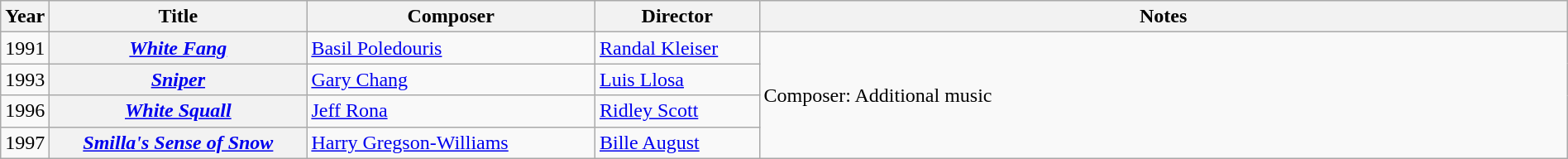<table class="wikitable sortable" width=100%>
<tr>
<th width="30">Year</th>
<th width="200">Title</th>
<th width="225">Composer</th>
<th width="125">Director</th>
<th>Notes</th>
</tr>
<tr>
<td>1991</td>
<th><a href='#'><em>White Fang</em></a></th>
<td><a href='#'>Basil Poledouris</a></td>
<td><a href='#'>Randal Kleiser</a></td>
<td rowspan="4">Composer: Additional music</td>
</tr>
<tr>
<td>1993</td>
<th><a href='#'><em>Sniper</em></a></th>
<td><a href='#'>Gary Chang</a></td>
<td><a href='#'>Luis Llosa</a></td>
</tr>
<tr>
<td>1996</td>
<th><a href='#'><em>White Squall</em></a></th>
<td><a href='#'>Jeff Rona</a></td>
<td><a href='#'>Ridley Scott</a></td>
</tr>
<tr>
<td>1997</td>
<th><a href='#'><em>Smilla's Sense of Snow</em></a></th>
<td><a href='#'>Harry Gregson-Williams</a></td>
<td><a href='#'>Bille August</a></td>
</tr>
</table>
